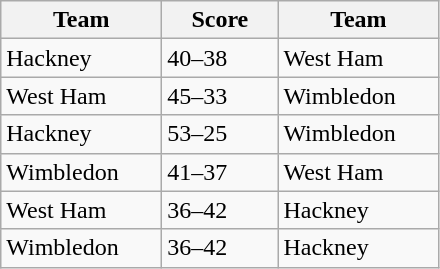<table class="wikitable" style="font-size: 100%">
<tr>
<th width=100>Team</th>
<th width=70>Score</th>
<th width=100>Team</th>
</tr>
<tr>
<td>Hackney</td>
<td>40–38</td>
<td>West Ham</td>
</tr>
<tr>
<td>West Ham</td>
<td>45–33</td>
<td>Wimbledon</td>
</tr>
<tr>
<td>Hackney</td>
<td>53–25</td>
<td>Wimbledon</td>
</tr>
<tr>
<td>Wimbledon</td>
<td>41–37</td>
<td>West Ham</td>
</tr>
<tr>
<td>West Ham</td>
<td>36–42</td>
<td>Hackney</td>
</tr>
<tr>
<td>Wimbledon</td>
<td>36–42</td>
<td>Hackney</td>
</tr>
</table>
